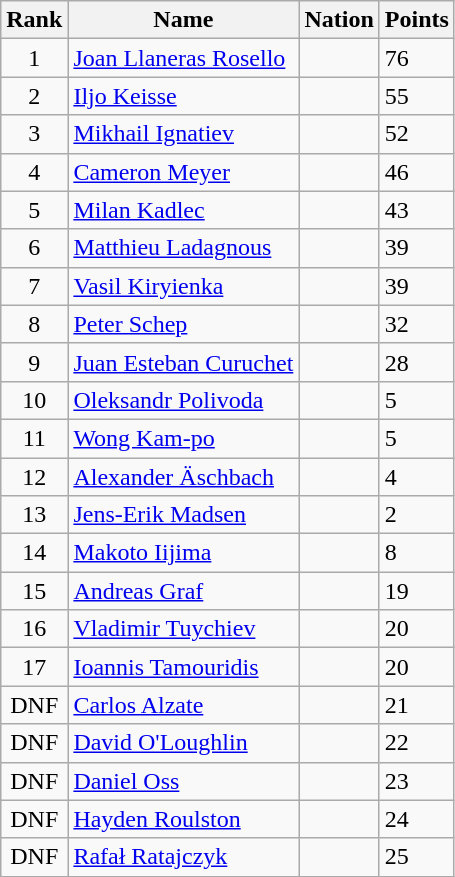<table class=wikitable sortable style=text-align:center>
<tr>
<th>Rank</th>
<th>Name</th>
<th>Nation</th>
<th>Points</th>
</tr>
<tr>
<td>1</td>
<td align=left><a href='#'>Joan Llaneras Rosello</a></td>
<td align=left></td>
<td align=left>76</td>
</tr>
<tr>
<td>2</td>
<td align=left><a href='#'>Iljo Keisse</a></td>
<td align=left></td>
<td align=left>55</td>
</tr>
<tr>
<td>3</td>
<td align=left><a href='#'>Mikhail Ignatiev</a></td>
<td align=left></td>
<td align=left>52</td>
</tr>
<tr>
<td>4</td>
<td align=left><a href='#'>Cameron Meyer</a></td>
<td align=left></td>
<td align=left>46</td>
</tr>
<tr>
<td>5</td>
<td align=left><a href='#'>Milan Kadlec</a></td>
<td align=left></td>
<td align=left>43</td>
</tr>
<tr>
<td>6</td>
<td align=left><a href='#'>Matthieu Ladagnous</a></td>
<td align=left></td>
<td align=left>39</td>
</tr>
<tr>
<td>7</td>
<td align=left><a href='#'>Vasil Kiryienka</a></td>
<td align=left></td>
<td align=left>39</td>
</tr>
<tr>
<td>8</td>
<td align=left><a href='#'>Peter Schep</a></td>
<td align=left></td>
<td align=left>32</td>
</tr>
<tr>
<td>9</td>
<td align=left><a href='#'>Juan Esteban Curuchet</a></td>
<td align=left></td>
<td align=left>28</td>
</tr>
<tr>
<td>10</td>
<td align=left><a href='#'>Oleksandr Polivoda</a></td>
<td align=left></td>
<td align=left>5</td>
</tr>
<tr>
<td>11</td>
<td align=left><a href='#'>Wong Kam-po</a></td>
<td align=left></td>
<td align=left>5</td>
</tr>
<tr>
<td>12</td>
<td align=left><a href='#'>Alexander Äschbach</a></td>
<td align=left></td>
<td align=left>4</td>
</tr>
<tr>
<td>13</td>
<td align=left><a href='#'>Jens-Erik Madsen</a></td>
<td align=left></td>
<td align=left>2</td>
</tr>
<tr>
<td>14</td>
<td align=left><a href='#'>Makoto Iijima</a></td>
<td align=left></td>
<td align=left>8</td>
</tr>
<tr>
<td>15</td>
<td align=left><a href='#'>Andreas Graf</a></td>
<td align=left></td>
<td align=left>19</td>
</tr>
<tr>
<td>16</td>
<td align=left><a href='#'>Vladimir Tuychiev</a></td>
<td align=left></td>
<td align=left>20</td>
</tr>
<tr>
<td>17</td>
<td align=left><a href='#'>Ioannis Tamouridis</a></td>
<td align=left></td>
<td align=left>20</td>
</tr>
<tr>
<td>DNF</td>
<td align=left><a href='#'>Carlos Alzate</a></td>
<td align=left></td>
<td align=left>21</td>
</tr>
<tr>
<td>DNF</td>
<td align=left><a href='#'>David O'Loughlin</a></td>
<td align=left></td>
<td align=left>22</td>
</tr>
<tr>
<td>DNF</td>
<td align=left><a href='#'>Daniel Oss</a></td>
<td align=left></td>
<td align=left>23</td>
</tr>
<tr>
<td>DNF</td>
<td align=left><a href='#'>Hayden Roulston</a></td>
<td align=left></td>
<td align=left>24</td>
</tr>
<tr>
<td>DNF</td>
<td align=left><a href='#'>Rafał Ratajczyk</a></td>
<td align=left></td>
<td align=left>25</td>
</tr>
</table>
